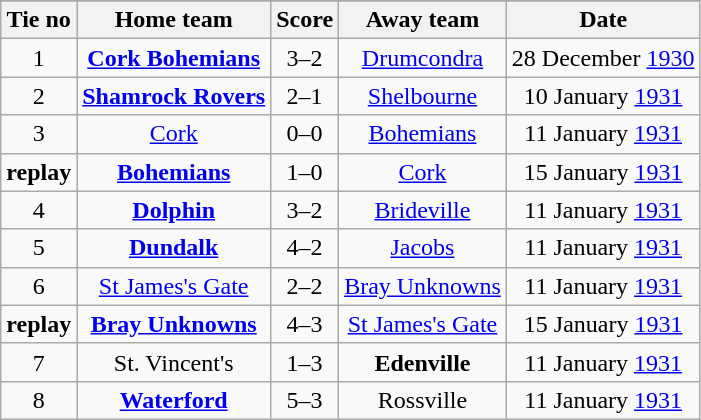<table class="wikitable" style="text-align: center">
<tr>
</tr>
<tr>
<th>Tie no</th>
<th>Home team</th>
<th>Score</th>
<th>Away team</th>
<th>Date</th>
</tr>
<tr>
<td>1</td>
<td><strong><a href='#'>Cork Bohemians</a></strong></td>
<td>3–2</td>
<td><a href='#'>Drumcondra</a></td>
<td>28 December <a href='#'>1930</a></td>
</tr>
<tr>
<td>2</td>
<td><strong><a href='#'>Shamrock Rovers</a></strong></td>
<td>2–1</td>
<td><a href='#'>Shelbourne</a></td>
<td>10 January <a href='#'>1931</a></td>
</tr>
<tr>
<td>3</td>
<td><a href='#'>Cork</a></td>
<td>0–0</td>
<td><a href='#'>Bohemians</a></td>
<td>11 January <a href='#'>1931</a></td>
</tr>
<tr>
<td><strong>replay</strong></td>
<td><strong><a href='#'>Bohemians</a></strong></td>
<td>1–0</td>
<td><a href='#'>Cork</a></td>
<td>15 January <a href='#'>1931</a></td>
</tr>
<tr>
<td>4</td>
<td><strong><a href='#'>Dolphin</a></strong></td>
<td>3–2</td>
<td><a href='#'>Brideville</a></td>
<td>11 January <a href='#'>1931</a></td>
</tr>
<tr>
<td>5</td>
<td><strong><a href='#'>Dundalk</a></strong></td>
<td>4–2</td>
<td><a href='#'>Jacobs</a></td>
<td>11 January <a href='#'>1931</a></td>
</tr>
<tr>
<td>6</td>
<td><a href='#'>St James's Gate</a></td>
<td>2–2</td>
<td><a href='#'>Bray Unknowns</a></td>
<td>11 January <a href='#'>1931</a></td>
</tr>
<tr>
<td><strong>replay</strong></td>
<td><strong><a href='#'>Bray Unknowns</a></strong></td>
<td>4–3</td>
<td><a href='#'>St James's Gate</a></td>
<td>15 January <a href='#'>1931</a></td>
</tr>
<tr>
<td>7</td>
<td>St. Vincent's</td>
<td>1–3</td>
<td><strong>Edenville</strong></td>
<td>11 January <a href='#'>1931</a></td>
</tr>
<tr>
<td>8</td>
<td><strong><a href='#'>Waterford</a></strong></td>
<td>5–3</td>
<td>Rossville</td>
<td>11 January <a href='#'>1931</a></td>
</tr>
</table>
